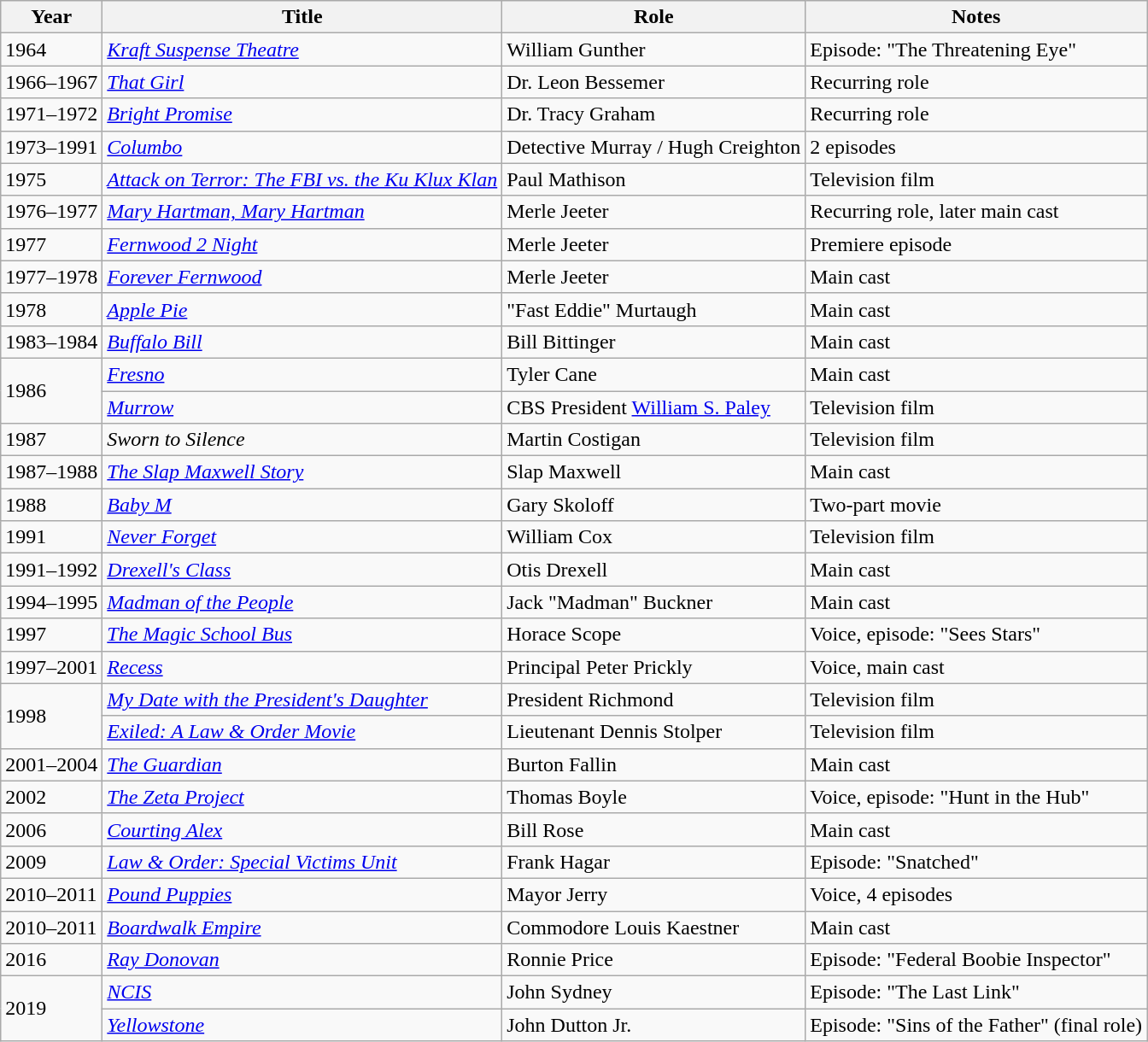<table class="wikitable sortable">
<tr>
<th>Year</th>
<th>Title</th>
<th>Role</th>
<th class="unsortable">Notes</th>
</tr>
<tr>
<td>1964</td>
<td><em><a href='#'>Kraft Suspense Theatre</a></em></td>
<td>William Gunther</td>
<td>Episode: "The Threatening Eye"</td>
</tr>
<tr>
<td>1966–1967</td>
<td><em><a href='#'>That Girl</a></em></td>
<td>Dr. Leon Bessemer</td>
<td>Recurring role</td>
</tr>
<tr>
<td>1971–1972</td>
<td><em><a href='#'>Bright Promise</a></em></td>
<td>Dr. Tracy Graham</td>
<td>Recurring role</td>
</tr>
<tr>
<td>1973–1991</td>
<td><em><a href='#'>Columbo</a></em></td>
<td>Detective Murray / Hugh Creighton</td>
<td>2 episodes</td>
</tr>
<tr>
<td>1975</td>
<td><em><a href='#'>Attack on Terror: The FBI vs. the Ku Klux Klan</a></em></td>
<td>Paul Mathison</td>
<td>Television film</td>
</tr>
<tr>
<td>1976–1977</td>
<td><em><a href='#'>Mary Hartman, Mary Hartman</a></em></td>
<td>Merle Jeeter</td>
<td>Recurring role, later main cast</td>
</tr>
<tr>
<td>1977</td>
<td><em><a href='#'>Fernwood 2 Night</a></em></td>
<td>Merle Jeeter</td>
<td>Premiere episode</td>
</tr>
<tr>
<td>1977–1978</td>
<td><em><a href='#'>Forever Fernwood</a></em></td>
<td>Merle Jeeter</td>
<td>Main cast</td>
</tr>
<tr>
<td>1978</td>
<td><em><a href='#'>Apple Pie</a></em></td>
<td>"Fast Eddie" Murtaugh</td>
<td>Main cast</td>
</tr>
<tr>
<td>1983–1984</td>
<td><em><a href='#'>Buffalo Bill</a></em></td>
<td>Bill Bittinger</td>
<td>Main cast</td>
</tr>
<tr>
<td rowspan="2">1986</td>
<td><em><a href='#'>Fresno</a></em></td>
<td>Tyler Cane</td>
<td>Main cast</td>
</tr>
<tr>
<td><em><a href='#'>Murrow</a></em></td>
<td>CBS President <a href='#'>William S. Paley</a></td>
<td>Television film</td>
</tr>
<tr>
<td>1987</td>
<td><em>Sworn to Silence</em></td>
<td>Martin Costigan</td>
<td>Television film</td>
</tr>
<tr>
<td>1987–1988</td>
<td data-sort-value="Slap Maxwell Story, The"><em><a href='#'>The Slap Maxwell Story</a></em></td>
<td>Slap Maxwell</td>
<td>Main cast</td>
</tr>
<tr>
<td>1988</td>
<td><em><a href='#'>Baby M</a></em></td>
<td>Gary Skoloff</td>
<td>Two-part movie</td>
</tr>
<tr>
<td>1991</td>
<td><em><a href='#'>Never Forget</a></em></td>
<td>William Cox</td>
<td>Television film</td>
</tr>
<tr>
<td>1991–1992</td>
<td><em><a href='#'>Drexell's Class</a></em></td>
<td>Otis Drexell</td>
<td>Main cast</td>
</tr>
<tr>
<td>1994–1995</td>
<td><em><a href='#'>Madman of the People</a></em></td>
<td>Jack "Madman" Buckner</td>
<td>Main cast</td>
</tr>
<tr>
<td>1997</td>
<td data-sort-value="Magic School Bus, The"><em><a href='#'>The Magic School Bus</a></em></td>
<td>Horace Scope</td>
<td>Voice, episode: "Sees Stars"</td>
</tr>
<tr>
<td>1997–2001</td>
<td><em><a href='#'>Recess</a></em></td>
<td>Principal Peter Prickly</td>
<td>Voice, main cast</td>
</tr>
<tr>
<td rowspan="2">1998</td>
<td><em><a href='#'>My Date with the President's Daughter</a></em></td>
<td>President Richmond</td>
<td>Television film</td>
</tr>
<tr>
<td><em><a href='#'>Exiled: A Law & Order Movie</a></em></td>
<td>Lieutenant Dennis Stolper</td>
<td>Television film</td>
</tr>
<tr>
<td>2001–2004</td>
<td data-sort-value="Guardian, The"><em><a href='#'>The Guardian</a></em></td>
<td>Burton Fallin</td>
<td>Main cast</td>
</tr>
<tr>
<td>2002</td>
<td data-sort-value="Zeta Project, The"><em><a href='#'>The Zeta Project</a></em></td>
<td>Thomas Boyle</td>
<td>Voice, episode: "Hunt in the Hub"</td>
</tr>
<tr>
<td>2006</td>
<td><em><a href='#'>Courting Alex</a></em></td>
<td>Bill Rose</td>
<td>Main cast</td>
</tr>
<tr>
<td>2009</td>
<td><em><a href='#'>Law & Order: Special Victims Unit</a></em></td>
<td>Frank Hagar</td>
<td>Episode: "Snatched"</td>
</tr>
<tr>
<td>2010–2011</td>
<td><em><a href='#'>Pound Puppies</a></em></td>
<td>Mayor Jerry</td>
<td>Voice, 4 episodes</td>
</tr>
<tr>
<td>2010–2011</td>
<td><em><a href='#'>Boardwalk Empire</a></em></td>
<td>Commodore Louis Kaestner</td>
<td>Main cast</td>
</tr>
<tr>
<td>2016</td>
<td><em><a href='#'>Ray Donovan</a></em></td>
<td>Ronnie Price</td>
<td>Episode: "Federal Boobie Inspector"</td>
</tr>
<tr>
<td rowspan="2">2019</td>
<td><em><a href='#'>NCIS</a></em></td>
<td>John Sydney</td>
<td>Episode: "The Last Link"</td>
</tr>
<tr>
<td><em><a href='#'>Yellowstone</a></em></td>
<td>John Dutton Jr.</td>
<td>Episode: "Sins of the Father" (final role)</td>
</tr>
</table>
